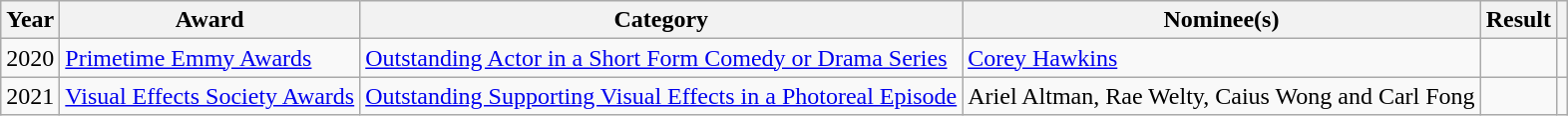<table class="wikitable sortable">
<tr>
<th>Year</th>
<th>Award</th>
<th>Category</th>
<th>Nominee(s)</th>
<th>Result</th>
<th></th>
</tr>
<tr>
<td align="center">2020</td>
<td><a href='#'>Primetime Emmy Awards</a></td>
<td><a href='#'>Outstanding Actor in a Short Form Comedy or Drama Series</a></td>
<td><a href='#'>Corey Hawkins</a></td>
<td></td>
<td style="text-align:center;"></td>
</tr>
<tr>
<td align="center">2021</td>
<td><a href='#'>Visual Effects Society Awards</a></td>
<td><a href='#'>Outstanding Supporting Visual Effects in a Photoreal Episode</a></td>
<td>Ariel Altman, Rae Welty, Caius Wong and Carl Fong</td>
<td></td>
<td style="text-align:center;"></td>
</tr>
</table>
